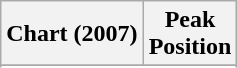<table class="wikitable sortable plainrowheaders">
<tr>
<th rowspan="1"><strong>Chart (2007)</strong></th>
<th rowspan="1"><strong>Peak<br>Position</strong></th>
</tr>
<tr>
</tr>
<tr>
</tr>
<tr>
</tr>
<tr>
</tr>
<tr>
</tr>
</table>
